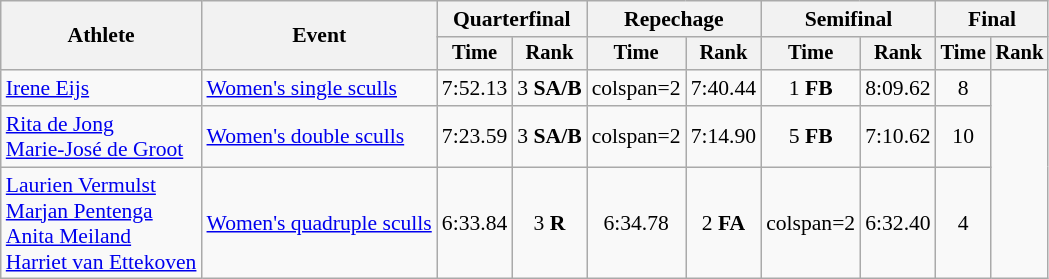<table class="wikitable" style="font-size:90%">
<tr>
<th rowspan="2">Athlete</th>
<th rowspan="2">Event</th>
<th colspan="2">Quarterfinal</th>
<th colspan="2">Repechage</th>
<th colspan="2">Semifinal</th>
<th colspan="2">Final</th>
</tr>
<tr style="font-size:95%">
<th>Time</th>
<th>Rank</th>
<th>Time</th>
<th>Rank</th>
<th>Time</th>
<th>Rank</th>
<th>Time</th>
<th>Rank</th>
</tr>
<tr align=center>
<td align=left><a href='#'>Irene Eijs</a></td>
<td align=left><a href='#'>Women's single sculls</a></td>
<td>7:52.13</td>
<td>3 <strong>SA/B</strong></td>
<td>colspan=2 </td>
<td>7:40.44</td>
<td>1 <strong>FB</strong></td>
<td>8:09.62</td>
<td>8</td>
</tr>
<tr align=center>
<td align=left><a href='#'>Rita de Jong</a><br><a href='#'>Marie-José de Groot</a></td>
<td align=left><a href='#'>Women's double sculls</a></td>
<td>7:23.59</td>
<td>3 <strong>SA/B</strong></td>
<td>colspan=2 </td>
<td>7:14.90</td>
<td>5 <strong>FB</strong></td>
<td>7:10.62</td>
<td>10</td>
</tr>
<tr align=center>
<td align=left><a href='#'>Laurien Vermulst</a><br><a href='#'>Marjan Pentenga</a><br><a href='#'>Anita Meiland</a><br><a href='#'>Harriet van Ettekoven</a></td>
<td align=left><a href='#'>Women's quadruple sculls</a></td>
<td>6:33.84</td>
<td>3 <strong>R</strong></td>
<td>6:34.78</td>
<td>2 <strong>FA</strong></td>
<td>colspan=2 </td>
<td>6:32.40</td>
<td>4</td>
</tr>
</table>
